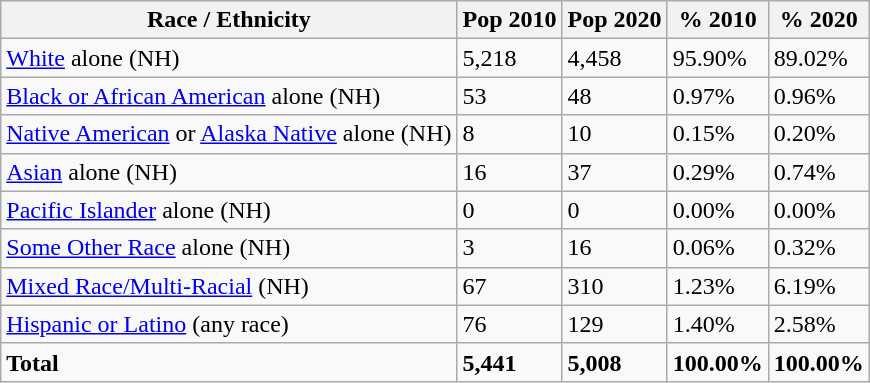<table class="wikitable">
<tr>
<th>Race / Ethnicity</th>
<th>Pop 2010</th>
<th>Pop 2020</th>
<th>% 2010</th>
<th>% 2020</th>
</tr>
<tr>
<td><a href='#'>White</a> alone (NH)</td>
<td>5,218</td>
<td>4,458</td>
<td>95.90%</td>
<td>89.02%</td>
</tr>
<tr>
<td><a href='#'>Black or African American</a> alone (NH)</td>
<td>53</td>
<td>48</td>
<td>0.97%</td>
<td>0.96%</td>
</tr>
<tr>
<td><a href='#'>Native American</a> or <a href='#'>Alaska Native</a> alone (NH)</td>
<td>8</td>
<td>10</td>
<td>0.15%</td>
<td>0.20%</td>
</tr>
<tr>
<td><a href='#'>Asian</a> alone (NH)</td>
<td>16</td>
<td>37</td>
<td>0.29%</td>
<td>0.74%</td>
</tr>
<tr>
<td><a href='#'>Pacific Islander</a> alone (NH)</td>
<td>0</td>
<td>0</td>
<td>0.00%</td>
<td>0.00%</td>
</tr>
<tr>
<td><a href='#'>Some Other Race</a> alone (NH)</td>
<td>3</td>
<td>16</td>
<td>0.06%</td>
<td>0.32%</td>
</tr>
<tr>
<td><a href='#'>Mixed Race/Multi-Racial</a> (NH)</td>
<td>67</td>
<td>310</td>
<td>1.23%</td>
<td>6.19%</td>
</tr>
<tr>
<td><a href='#'>Hispanic or Latino</a> (any race)</td>
<td>76</td>
<td>129</td>
<td>1.40%</td>
<td>2.58%</td>
</tr>
<tr>
<td><strong>Total</strong></td>
<td><strong>5,441</strong></td>
<td><strong>5,008</strong></td>
<td><strong>100.00%</strong></td>
<td><strong>100.00%</strong></td>
</tr>
</table>
